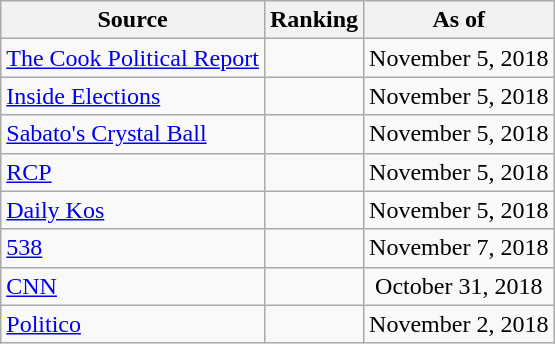<table class="wikitable" style="text-align:center">
<tr>
<th>Source</th>
<th>Ranking</th>
<th>As of</th>
</tr>
<tr>
<td align=left><a href='#'>The Cook Political Report</a></td>
<td></td>
<td>November 5, 2018</td>
</tr>
<tr>
<td align=left><a href='#'>Inside Elections</a></td>
<td></td>
<td>November 5, 2018</td>
</tr>
<tr>
<td align=left><a href='#'>Sabato's Crystal Ball</a></td>
<td></td>
<td>November 5, 2018</td>
</tr>
<tr>
<td align="left"><a href='#'>RCP</a></td>
<td></td>
<td>November 5, 2018</td>
</tr>
<tr>
<td align="left"><a href='#'>Daily Kos</a></td>
<td></td>
<td>November 5, 2018</td>
</tr>
<tr>
<td align="left"><a href='#'>538</a></td>
<td></td>
<td>November 7, 2018</td>
</tr>
<tr>
<td align="left"><a href='#'>CNN</a></td>
<td></td>
<td>October 31, 2018</td>
</tr>
<tr>
<td align="left"><a href='#'>Politico</a></td>
<td></td>
<td>November 2, 2018</td>
</tr>
</table>
